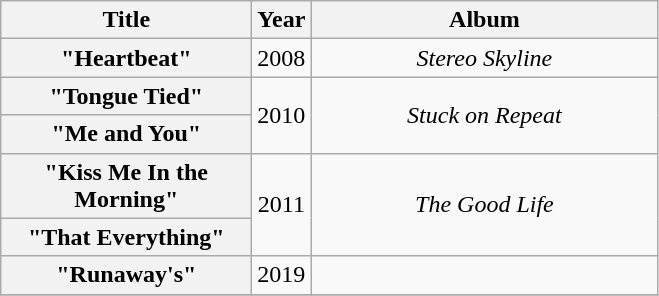<table class="wikitable plainrowheaders" style="text-align:center;">
<tr>
<th scope="col" style="width:10em;">Title</th>
<th scope="col">Year</th>
<th scope="col" style="width:14em;">Album</th>
</tr>
<tr>
<th scope="row">"Heartbeat"</th>
<td>2008</td>
<td><em>Stereo Skyline</em></td>
</tr>
<tr>
<th scope="row">"Tongue Tied"</th>
<td rowspan="2">2010</td>
<td rowspan="2"><em>Stuck on Repeat</em></td>
</tr>
<tr>
<th scope="row">"Me and You"</th>
</tr>
<tr>
<th scope="row">"Kiss Me In the Morning"</th>
<td rowspan="2">2011</td>
<td rowspan="2"><em>The Good Life</em></td>
</tr>
<tr>
<th scope="row">"That Everything"</th>
</tr>
<tr>
<th scope="row">"Runaway's"</th>
<td>2019</td>
<td></td>
</tr>
<tr>
</tr>
</table>
